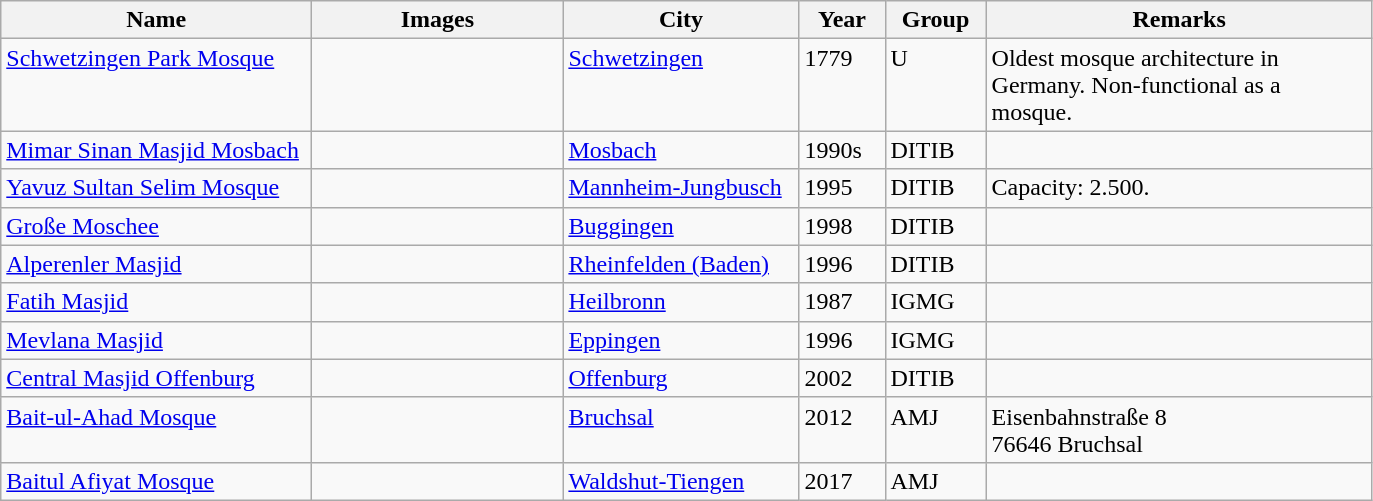<table class="wikitable sortable">
<tr>
<th align=left width=200px>Name</th>
<th align=center width=160px class=unsortable>Images</th>
<th align=left width=150px>City</th>
<th align=left width=050px>Year</th>
<th align=left width=060px>Group</th>
<th align=left width=250px>Remarks</th>
</tr>
<tr valign=top>
<td><a href='#'>Schwetzingen Park Mosque</a></td>
<td></td>
<td><a href='#'>Schwetzingen</a></td>
<td>1779</td>
<td>U</td>
<td>Oldest mosque architecture in Germany. Non-functional as a mosque.</td>
</tr>
<tr valign=top>
<td><a href='#'>Mimar Sinan Masjid Mosbach</a></td>
<td></td>
<td><a href='#'>Mosbach</a> </td>
<td>1990s</td>
<td>DITIB</td>
<td></td>
</tr>
<tr valign=top>
<td><a href='#'>Yavuz Sultan Selim Mosque</a></td>
<td></td>
<td><a href='#'>Mannheim-Jungbusch</a></td>
<td>1995</td>
<td>DITIB</td>
<td>Capacity: 2.500.</td>
</tr>
<tr valign=top>
<td><a href='#'>Große Moschee</a></td>
<td></td>
<td><a href='#'>Buggingen</a></td>
<td>1998</td>
<td>DITIB</td>
<td></td>
</tr>
<tr valign=top>
<td><a href='#'>Alperenler Masjid</a></td>
<td></td>
<td><a href='#'>Rheinfelden (Baden)</a></td>
<td>1996</td>
<td>DITIB</td>
<td></td>
</tr>
<tr valign=top>
<td><a href='#'>Fatih Masjid</a></td>
<td></td>
<td><a href='#'>Heilbronn</a></td>
<td>1987</td>
<td>IGMG</td>
<td></td>
</tr>
<tr valign=top>
<td><a href='#'>Mevlana Masjid</a></td>
<td></td>
<td><a href='#'>Eppingen</a></td>
<td>1996</td>
<td>IGMG</td>
<td></td>
</tr>
<tr valign=top>
<td><a href='#'>Central Masjid Offenburg</a></td>
<td></td>
<td><a href='#'>Offenburg</a></td>
<td>2002</td>
<td>DITIB</td>
<td></td>
</tr>
<tr valign=top>
<td><a href='#'>Bait-ul-Ahad Mosque</a></td>
<td></td>
<td><a href='#'>Bruchsal</a></td>
<td>2012</td>
<td>AMJ</td>
<td>Eisenbahnstraße 8<br>76646 Bruchsal </td>
</tr>
<tr>
<td><a href='#'>Baitul Afiyat Mosque</a></td>
<td></td>
<td><a href='#'>Waldshut-Tiengen</a></td>
<td>2017</td>
<td>AMJ</td>
<td></td>
</tr>
</table>
